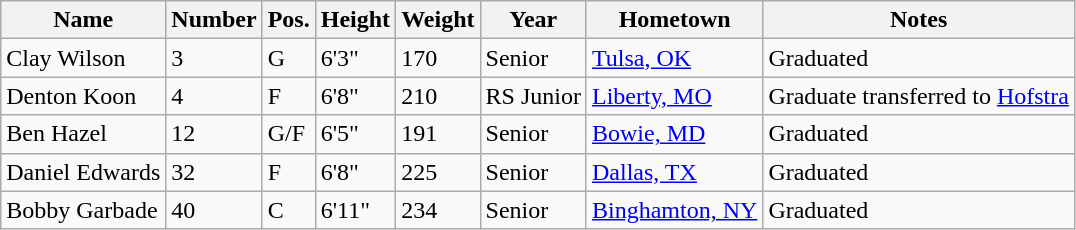<table class="wikitable sortable" border="1">
<tr>
<th>Name</th>
<th>Number</th>
<th>Pos.</th>
<th>Height</th>
<th>Weight</th>
<th>Year</th>
<th>Hometown</th>
<th class="unsortable">Notes</th>
</tr>
<tr>
<td>Clay Wilson</td>
<td>3</td>
<td>G</td>
<td>6'3"</td>
<td>170</td>
<td>Senior</td>
<td><a href='#'>Tulsa, OK</a></td>
<td>Graduated</td>
</tr>
<tr>
<td>Denton Koon</td>
<td>4</td>
<td>F</td>
<td>6'8"</td>
<td>210</td>
<td>RS Junior</td>
<td><a href='#'>Liberty, MO</a></td>
<td>Graduate transferred to <a href='#'>Hofstra</a></td>
</tr>
<tr>
<td>Ben Hazel</td>
<td>12</td>
<td>G/F</td>
<td>6'5"</td>
<td>191</td>
<td>Senior</td>
<td><a href='#'>Bowie, MD</a></td>
<td>Graduated</td>
</tr>
<tr>
<td>Daniel Edwards</td>
<td>32</td>
<td>F</td>
<td>6'8"</td>
<td>225</td>
<td>Senior</td>
<td><a href='#'>Dallas, TX</a></td>
<td>Graduated</td>
</tr>
<tr>
<td>Bobby Garbade</td>
<td>40</td>
<td>C</td>
<td>6'11"</td>
<td>234</td>
<td>Senior</td>
<td><a href='#'>Binghamton, NY</a></td>
<td>Graduated</td>
</tr>
</table>
